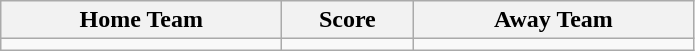<table class="wikitable" style="text-align: center">
<tr>
<th width=180>Home Team</th>
<th width=80>Score</th>
<th width=180>Away Team</th>
</tr>
<tr>
<td></td>
<td></td>
<td></td>
</tr>
</table>
